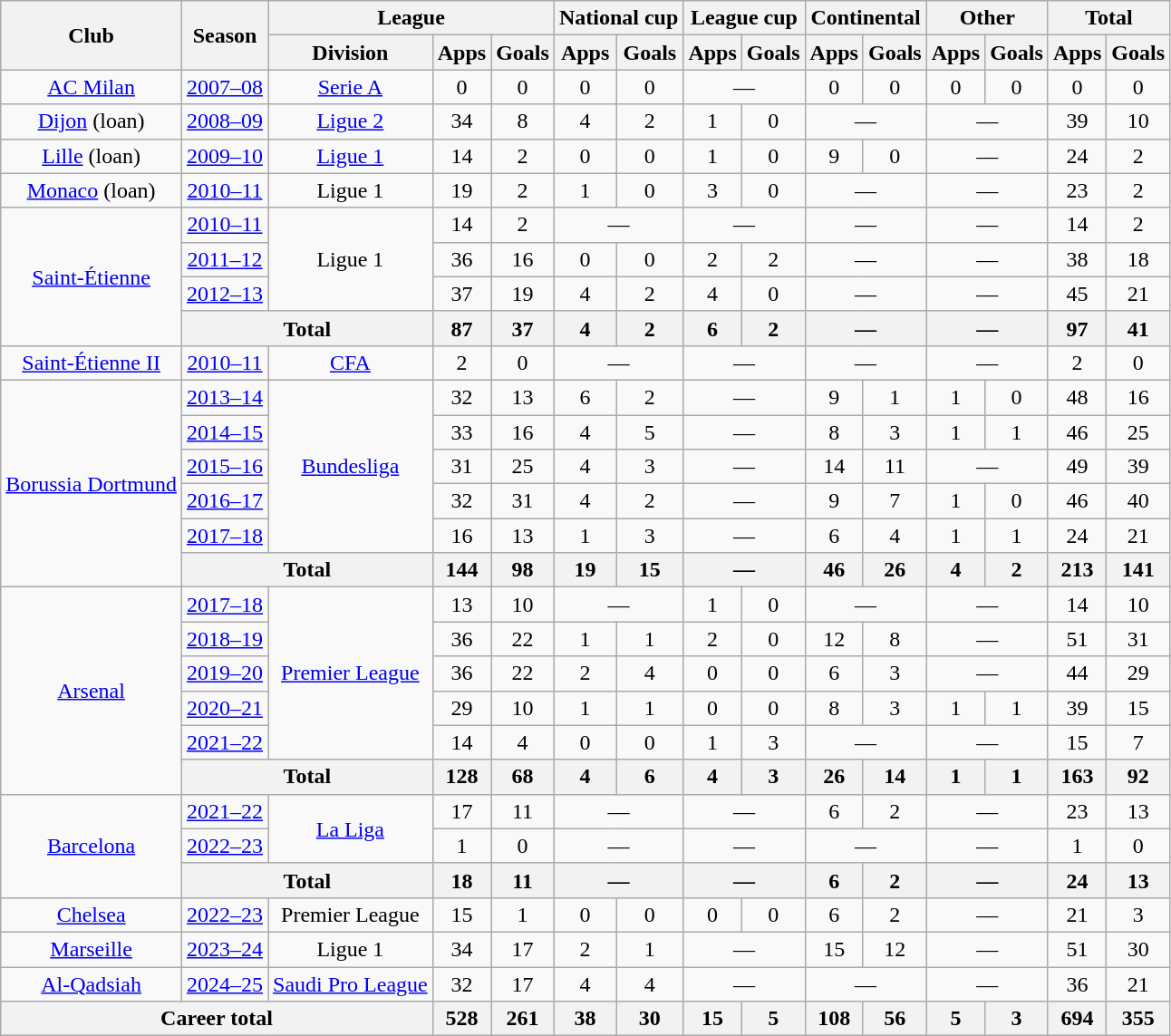<table class=wikitable style="text-align:center">
<tr>
<th rowspan="2">Club</th>
<th rowspan="2">Season</th>
<th colspan="3">League</th>
<th colspan="2">National cup</th>
<th colspan="2">League cup</th>
<th colspan="2">Continental</th>
<th colspan="2">Other</th>
<th colspan="2">Total</th>
</tr>
<tr>
<th>Division</th>
<th>Apps</th>
<th>Goals</th>
<th>Apps</th>
<th>Goals</th>
<th>Apps</th>
<th>Goals</th>
<th>Apps</th>
<th>Goals</th>
<th>Apps</th>
<th>Goals</th>
<th>Apps</th>
<th>Goals</th>
</tr>
<tr>
<td><a href='#'>AC Milan</a></td>
<td><a href='#'>2007–08</a></td>
<td><a href='#'>Serie A</a></td>
<td>0</td>
<td>0</td>
<td>0</td>
<td>0</td>
<td colspan="2">—</td>
<td>0</td>
<td>0</td>
<td>0</td>
<td>0</td>
<td>0</td>
<td>0</td>
</tr>
<tr>
<td><a href='#'>Dijon</a> (loan)</td>
<td><a href='#'>2008–09</a></td>
<td><a href='#'>Ligue 2</a></td>
<td>34</td>
<td>8</td>
<td>4</td>
<td>2</td>
<td>1</td>
<td>0</td>
<td colspan="2">—</td>
<td colspan="2">—</td>
<td>39</td>
<td>10</td>
</tr>
<tr>
<td><a href='#'>Lille</a> (loan)</td>
<td><a href='#'>2009–10</a></td>
<td><a href='#'>Ligue 1</a></td>
<td>14</td>
<td>2</td>
<td>0</td>
<td>0</td>
<td>1</td>
<td>0</td>
<td>9</td>
<td>0</td>
<td colspan="2">—</td>
<td>24</td>
<td>2</td>
</tr>
<tr>
<td><a href='#'>Monaco</a> (loan)</td>
<td><a href='#'>2010–11</a></td>
<td>Ligue 1</td>
<td>19</td>
<td>2</td>
<td>1</td>
<td>0</td>
<td>3</td>
<td>0</td>
<td colspan="2">—</td>
<td colspan="2">—</td>
<td>23</td>
<td>2</td>
</tr>
<tr>
<td rowspan="4"><a href='#'>Saint-Étienne</a></td>
<td><a href='#'>2010–11</a></td>
<td rowspan="3">Ligue 1</td>
<td>14</td>
<td>2</td>
<td colspan="2">—</td>
<td colspan="2">—</td>
<td colspan="2">—</td>
<td colspan="2">—</td>
<td>14</td>
<td>2</td>
</tr>
<tr>
<td><a href='#'>2011–12</a></td>
<td>36</td>
<td>16</td>
<td>0</td>
<td>0</td>
<td>2</td>
<td>2</td>
<td colspan="2">—</td>
<td colspan="2">—</td>
<td>38</td>
<td>18</td>
</tr>
<tr>
<td><a href='#'>2012–13</a></td>
<td>37</td>
<td>19</td>
<td>4</td>
<td>2</td>
<td>4</td>
<td>0</td>
<td colspan="2">—</td>
<td colspan="2">—</td>
<td>45</td>
<td>21</td>
</tr>
<tr>
<th colspan="2">Total</th>
<th>87</th>
<th>37</th>
<th>4</th>
<th>2</th>
<th>6</th>
<th>2</th>
<th colspan="2">—</th>
<th colspan="2">—</th>
<th>97</th>
<th>41</th>
</tr>
<tr>
<td><a href='#'>Saint-Étienne II</a></td>
<td><a href='#'>2010–11</a></td>
<td><a href='#'>CFA</a></td>
<td>2</td>
<td>0</td>
<td colspan="2">—</td>
<td colspan="2">—</td>
<td colspan="2">—</td>
<td colspan="2">—</td>
<td>2</td>
<td>0</td>
</tr>
<tr>
<td rowspan="6"><a href='#'>Borussia Dortmund</a></td>
<td><a href='#'>2013–14</a></td>
<td rowspan="5"><a href='#'>Bundesliga</a></td>
<td>32</td>
<td>13</td>
<td>6</td>
<td>2</td>
<td colspan="2">—</td>
<td>9</td>
<td>1</td>
<td>1</td>
<td>0</td>
<td>48</td>
<td>16</td>
</tr>
<tr>
<td><a href='#'>2014–15</a></td>
<td>33</td>
<td>16</td>
<td>4</td>
<td>5</td>
<td colspan="2">—</td>
<td>8</td>
<td>3</td>
<td>1</td>
<td>1</td>
<td>46</td>
<td>25</td>
</tr>
<tr>
<td><a href='#'>2015–16</a></td>
<td>31</td>
<td>25</td>
<td>4</td>
<td>3</td>
<td colspan="2">—</td>
<td>14</td>
<td>11</td>
<td colspan="2">—</td>
<td>49</td>
<td>39</td>
</tr>
<tr>
<td><a href='#'>2016–17</a></td>
<td>32</td>
<td>31</td>
<td>4</td>
<td>2</td>
<td colspan="2">—</td>
<td>9</td>
<td>7</td>
<td>1</td>
<td>0</td>
<td>46</td>
<td>40</td>
</tr>
<tr>
<td><a href='#'>2017–18</a></td>
<td>16</td>
<td>13</td>
<td>1</td>
<td>3</td>
<td colspan="2">—</td>
<td>6</td>
<td>4</td>
<td>1</td>
<td>1</td>
<td>24</td>
<td>21</td>
</tr>
<tr>
<th colspan="2">Total</th>
<th>144</th>
<th>98</th>
<th>19</th>
<th>15</th>
<th colspan="2">—</th>
<th>46</th>
<th>26</th>
<th>4</th>
<th>2</th>
<th>213</th>
<th>141</th>
</tr>
<tr>
<td rowspan="6"><a href='#'>Arsenal</a></td>
<td><a href='#'>2017–18</a></td>
<td rowspan="5"><a href='#'>Premier League</a></td>
<td>13</td>
<td>10</td>
<td colspan="2">—</td>
<td>1</td>
<td>0</td>
<td colspan="2">—</td>
<td colspan="2">—</td>
<td>14</td>
<td>10</td>
</tr>
<tr>
<td><a href='#'>2018–19</a></td>
<td>36</td>
<td>22</td>
<td>1</td>
<td>1</td>
<td>2</td>
<td>0</td>
<td>12</td>
<td>8</td>
<td colspan="2">—</td>
<td>51</td>
<td>31</td>
</tr>
<tr>
<td><a href='#'>2019–20</a></td>
<td>36</td>
<td>22</td>
<td>2</td>
<td>4</td>
<td>0</td>
<td>0</td>
<td>6</td>
<td>3</td>
<td colspan="2">—</td>
<td>44</td>
<td>29</td>
</tr>
<tr>
<td><a href='#'>2020–21</a></td>
<td>29</td>
<td>10</td>
<td>1</td>
<td>1</td>
<td>0</td>
<td>0</td>
<td>8</td>
<td>3</td>
<td>1</td>
<td>1</td>
<td>39</td>
<td>15</td>
</tr>
<tr>
<td><a href='#'>2021–22</a></td>
<td>14</td>
<td>4</td>
<td>0</td>
<td>0</td>
<td>1</td>
<td>3</td>
<td colspan="2">—</td>
<td colspan="2">—</td>
<td>15</td>
<td>7</td>
</tr>
<tr>
<th colspan="2">Total</th>
<th>128</th>
<th>68</th>
<th>4</th>
<th>6</th>
<th>4</th>
<th>3</th>
<th>26</th>
<th>14</th>
<th>1</th>
<th>1</th>
<th>163</th>
<th>92</th>
</tr>
<tr>
<td rowspan="3"><a href='#'>Barcelona</a></td>
<td><a href='#'>2021–22</a></td>
<td rowspan="2"><a href='#'>La Liga</a></td>
<td>17</td>
<td>11</td>
<td colspan="2">—</td>
<td colspan="2">—</td>
<td>6</td>
<td>2</td>
<td colspan="2">—</td>
<td>23</td>
<td>13</td>
</tr>
<tr>
<td><a href='#'>2022–23</a></td>
<td>1</td>
<td>0</td>
<td colspan="2">—</td>
<td colspan="2">—</td>
<td colspan="2">—</td>
<td colspan="2">—</td>
<td>1</td>
<td>0</td>
</tr>
<tr>
<th colspan="2">Total</th>
<th>18</th>
<th>11</th>
<th colspan="2">—</th>
<th colspan="2">—</th>
<th>6</th>
<th>2</th>
<th colspan="2">—</th>
<th>24</th>
<th>13</th>
</tr>
<tr>
<td><a href='#'>Chelsea</a></td>
<td><a href='#'>2022–23</a></td>
<td>Premier League</td>
<td>15</td>
<td>1</td>
<td>0</td>
<td>0</td>
<td>0</td>
<td>0</td>
<td>6</td>
<td>2</td>
<td colspan="2">—</td>
<td>21</td>
<td>3</td>
</tr>
<tr>
<td><a href='#'>Marseille</a></td>
<td><a href='#'>2023–24</a></td>
<td>Ligue 1</td>
<td>34</td>
<td>17</td>
<td>2</td>
<td>1</td>
<td colspan="2">—</td>
<td>15</td>
<td>12</td>
<td colspan="2">—</td>
<td>51</td>
<td>30</td>
</tr>
<tr>
<td><a href='#'>Al-Qadsiah</a></td>
<td><a href='#'>2024–25</a></td>
<td><a href='#'>Saudi Pro League</a></td>
<td>32</td>
<td>17</td>
<td>4</td>
<td>4</td>
<td colspan="2">—</td>
<td colspan="2">—</td>
<td colspan="2">—</td>
<td>36</td>
<td>21</td>
</tr>
<tr>
<th colspan="3">Career total</th>
<th>528</th>
<th>261</th>
<th>38</th>
<th>30</th>
<th>15</th>
<th>5</th>
<th>108</th>
<th>56</th>
<th>5</th>
<th>3</th>
<th>694</th>
<th>355</th>
</tr>
</table>
